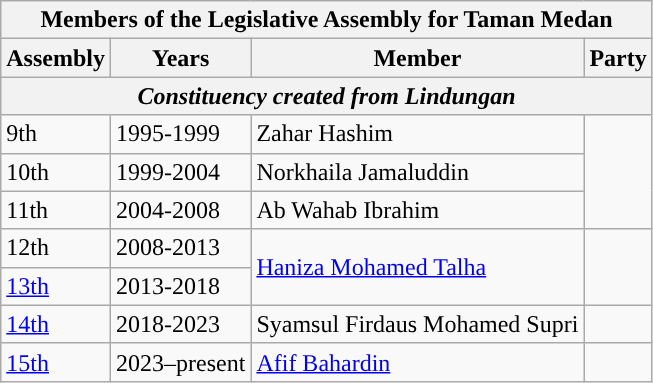<table class=wikitable>
<tr>
<th colspan=4>Members of the Legislative Assembly for Taman Medan</th>
</tr>
<tr>
<th>Assembly</th>
<th>Years</th>
<th>Member</th>
<th>Party</th>
</tr>
<tr>
<th colspan=4 align=center><em>Constituency created from Lindungan</em></th>
</tr>
<tr>
<td>9th</td>
<td>1995-1999</td>
<td>Zahar Hashim</td>
<td rowspan=3></td>
</tr>
<tr>
<td>10th</td>
<td>1999-2004</td>
<td>Norkhaila Jamaluddin</td>
</tr>
<tr>
<td>11th</td>
<td>2004-2008</td>
<td>Ab Wahab Ibrahim</td>
</tr>
<tr>
<td>12th</td>
<td>2008-2013</td>
<td rowspan=2><a href='#'>Haniza Mohamed Talha</a></td>
<td rowspan=2></td>
</tr>
<tr>
<td><a href='#'>13th</a></td>
<td>2013-2018</td>
</tr>
<tr>
<td><a href='#'>14th</a></td>
<td>2018-2023</td>
<td>Syamsul Firdaus Mohamed Supri</td>
<td></td>
</tr>
<tr>
<td><a href='#'>15th</a></td>
<td>2023–present</td>
<td><a href='#'>Afif Bahardin</a></td>
<td></td>
</tr>
</table>
